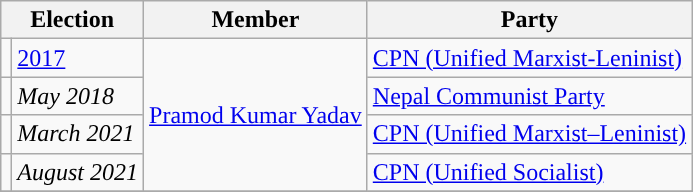<table class="wikitable">
<tr>
<th colspan="2">Election</th>
<th>Member</th>
<th>Party</th>
</tr>
<tr>
<td style="background-color:"></td>
<td><a href='#'>2017</a></td>
<td rowspan="4"><a href='#'>Pramod Kumar Yadav</a></td>
<td><a href='#'>CPN (Unified Marxist-Leninist)</a></td>
</tr>
<tr>
<td style="background-color:"></td>
<td><em>May 2018</em></td>
<td><a href='#'>Nepal Communist Party</a></td>
</tr>
<tr>
<td style="background-color:"></td>
<td><em>March 2021</em></td>
<td><a href='#'>CPN (Unified Marxist–Leninist)</a></td>
</tr>
<tr>
<td style="background-color:"></td>
<td><em>August 2021</em></td>
<td><a href='#'>CPN (Unified Socialist)</a></td>
</tr>
<tr>
</tr>
</table>
